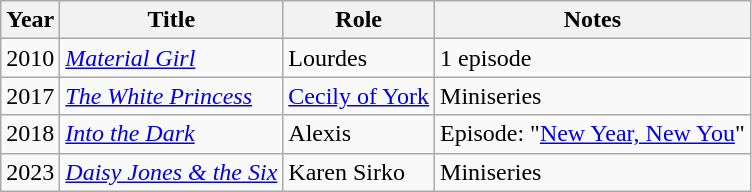<table class="wikitable sortable">
<tr>
<th>Year</th>
<th>Title</th>
<th>Role</th>
<th>Notes</th>
</tr>
<tr>
<td>2010</td>
<td><em><a href='#'>Material Girl</a></em></td>
<td>Lourdes</td>
<td>1 episode</td>
</tr>
<tr>
<td>2017</td>
<td><em><a href='#'>The White Princess</a></em></td>
<td><a href='#'>Cecily of York</a></td>
<td>Miniseries</td>
</tr>
<tr>
<td>2018</td>
<td><em><a href='#'>Into the Dark</a></em></td>
<td>Alexis</td>
<td>Episode: "<a href='#'>New Year, New You</a>"</td>
</tr>
<tr>
<td>2023</td>
<td><em><a href='#'>Daisy Jones & the Six</a></em></td>
<td>Karen Sirko</td>
<td>Miniseries</td>
</tr>
</table>
